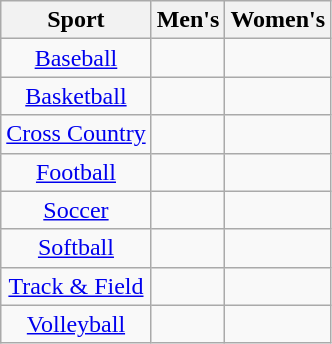<table class="wikitable" style="text-align:center">
<tr>
<th>Sport</th>
<th>Men's</th>
<th>Women's</th>
</tr>
<tr>
<td><a href='#'>Baseball</a></td>
<td></td>
<td></td>
</tr>
<tr>
<td><a href='#'>Basketball</a></td>
<td></td>
<td></td>
</tr>
<tr>
<td><a href='#'>Cross Country</a></td>
<td></td>
<td></td>
</tr>
<tr>
<td><a href='#'>Football</a></td>
<td></td>
<td></td>
</tr>
<tr>
<td><a href='#'>Soccer</a></td>
<td></td>
<td></td>
</tr>
<tr>
<td><a href='#'>Softball</a></td>
<td></td>
<td></td>
</tr>
<tr>
<td><a href='#'>Track & Field</a></td>
<td></td>
<td></td>
</tr>
<tr>
<td><a href='#'>Volleyball</a></td>
<td></td>
<td></td>
</tr>
</table>
